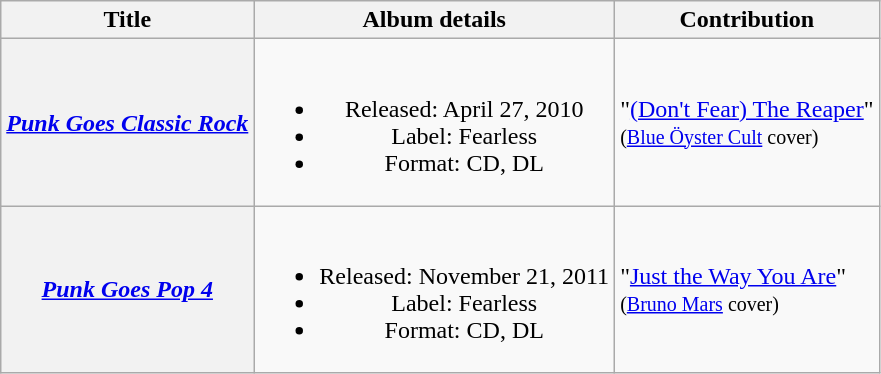<table class="wikitable plainrowheaders" style="text-align:center;">
<tr>
<th scope="col">Title</th>
<th scope="col">Album details</th>
<th scope="col">Contribution</th>
</tr>
<tr>
<th scope="row"><em><a href='#'>Punk Goes Classic Rock</a></em></th>
<td><br><ul><li>Released: April 27, 2010</li><li>Label: Fearless</li><li>Format: CD, DL</li></ul></td>
<td style="text-align:left">"<a href='#'>(Don't Fear) The Reaper</a>"<br><small>(<a href='#'>Blue Öyster Cult</a> cover)</small></td>
</tr>
<tr>
<th scope="row"><em><a href='#'>Punk Goes Pop 4</a></em></th>
<td><br><ul><li>Released: November 21, 2011</li><li>Label: Fearless</li><li>Format: CD, DL</li></ul></td>
<td style="text-align:left">"<a href='#'>Just the Way You Are</a>"<br><small>(<a href='#'>Bruno Mars</a> cover)</small></td>
</tr>
</table>
